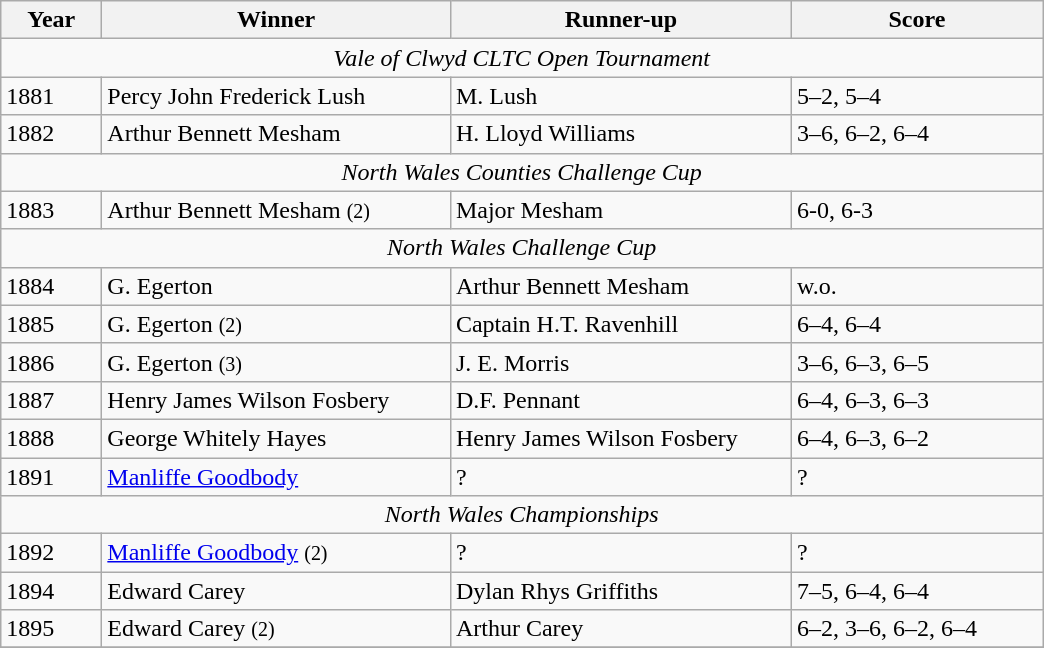<table class="wikitable">
<tr>
<th style="width:60px;">Year</th>
<th style="width:225px;">Winner</th>
<th style="width:220px;">Runner-up</th>
<th style="width:160px;">Score</th>
</tr>
<tr>
<td colspan=4 align=center><em>Vale of Clwyd CLTC Open Tournament</em></td>
</tr>
<tr>
<td>1881</td>
<td> Percy John Frederick Lush</td>
<td> M. Lush</td>
<td>5–2, 5–4</td>
</tr>
<tr>
<td>1882</td>
<td> Arthur Bennett Mesham</td>
<td> H. Lloyd Williams</td>
<td>3–6, 6–2, 6–4</td>
</tr>
<tr>
<td colspan=4 align=center><em>North Wales Counties Challenge Cup</em></td>
</tr>
<tr>
<td>1883</td>
<td> Arthur Bennett Mesham <small>(2)</small></td>
<td> Major Mesham</td>
<td>6-0, 6-3</td>
</tr>
<tr>
<td colspan=4 align=center><em>North Wales Challenge Cup</em></td>
</tr>
<tr>
<td>1884 </td>
<td> G. Egerton</td>
<td> Arthur Bennett Mesham</td>
<td>w.o.</td>
</tr>
<tr>
<td>1885 </td>
<td> G. Egerton <small>(2)</small></td>
<td> Captain H.T. Ravenhill</td>
<td>6–4, 6–4</td>
</tr>
<tr>
<td>1886 </td>
<td> G. Egerton <small>(3)</small></td>
<td> J. E. Morris</td>
<td>3–6, 6–3, 6–5</td>
</tr>
<tr>
<td>1887</td>
<td> Henry James Wilson Fosbery</td>
<td> D.F. Pennant</td>
<td>6–4, 6–3, 6–3</td>
</tr>
<tr>
<td>1888</td>
<td> George Whitely Hayes</td>
<td> Henry James Wilson Fosbery</td>
<td>6–4, 6–3, 6–2</td>
</tr>
<tr>
<td>1891</td>
<td> <a href='#'>Manliffe Goodbody</a></td>
<td>?</td>
<td>?</td>
</tr>
<tr>
<td colspan=4 align=center><em>North Wales Championships</em></td>
</tr>
<tr>
<td>1892</td>
<td> <a href='#'>Manliffe Goodbody</a> <small>(2)</small></td>
<td>?</td>
<td>?</td>
</tr>
<tr>
<td>1894 </td>
<td> Edward Carey</td>
<td> Dylan Rhys Griffiths</td>
<td>7–5, 6–4, 6–4</td>
</tr>
<tr>
<td>1895 </td>
<td> Edward Carey <small>(2)</small></td>
<td> Arthur Carey</td>
<td>6–2, 3–6, 6–2, 6–4</td>
</tr>
<tr>
</tr>
</table>
